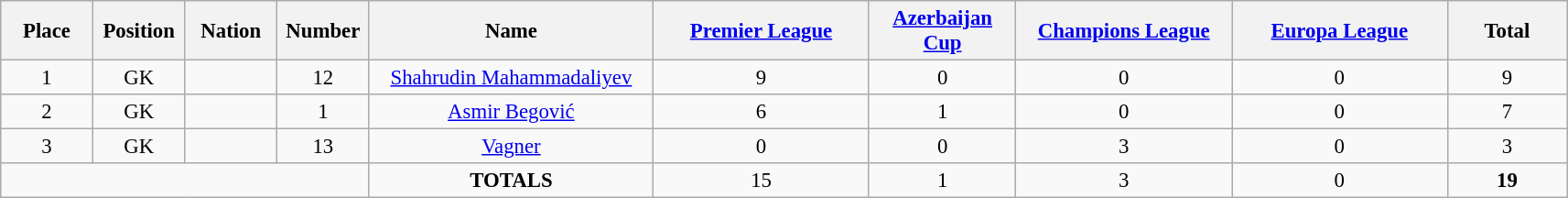<table class="wikitable" style="font-size: 95%; text-align: center;">
<tr>
<th width=60>Place</th>
<th width=60>Position</th>
<th width=60>Nation</th>
<th width=60>Number</th>
<th width=200>Name</th>
<th width=150><a href='#'>Premier League</a></th>
<th width=100><a href='#'>Azerbaijan Cup</a></th>
<th width=150><a href='#'>Champions League</a></th>
<th width=150><a href='#'>Europa League</a></th>
<th width=80>Total</th>
</tr>
<tr>
<td>1</td>
<td>GK</td>
<td></td>
<td>12</td>
<td><a href='#'>Shahrudin Mahammadaliyev</a></td>
<td>9</td>
<td>0</td>
<td>0</td>
<td>0</td>
<td>9</td>
</tr>
<tr>
<td>2</td>
<td>GK</td>
<td></td>
<td>1</td>
<td><a href='#'>Asmir Begović</a></td>
<td>6</td>
<td>1</td>
<td>0</td>
<td>0</td>
<td>7</td>
</tr>
<tr>
<td>3</td>
<td>GK</td>
<td></td>
<td>13</td>
<td><a href='#'>Vagner</a></td>
<td>0</td>
<td>0</td>
<td>3</td>
<td>0</td>
<td>3</td>
</tr>
<tr>
<td colspan="4"></td>
<td><strong>TOTALS</strong></td>
<td>15</td>
<td>1</td>
<td>3</td>
<td>0</td>
<td><strong>19</strong></td>
</tr>
</table>
